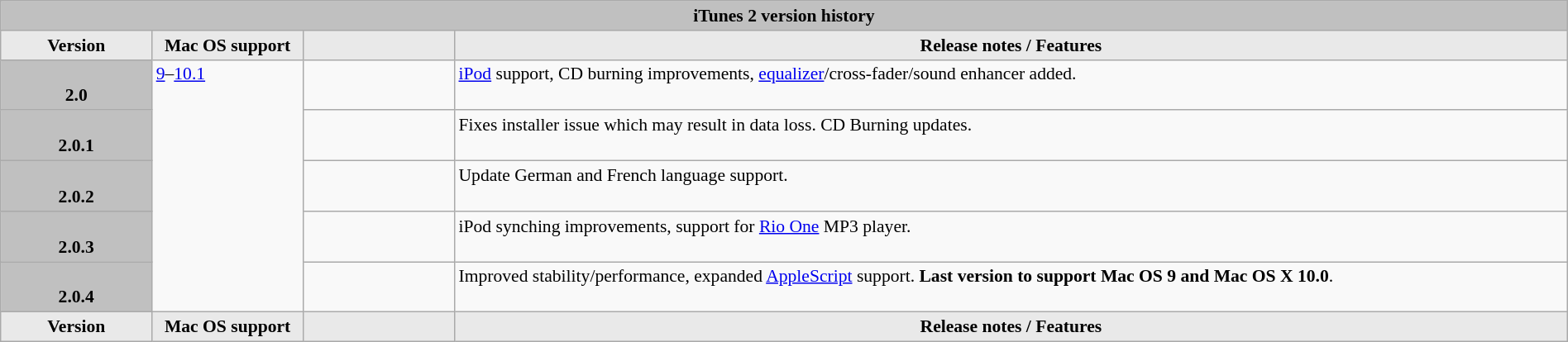<table class="wikitable collapsible uncollapsed" style="width:100%; font-size:90%;">
<tr>
<th style="background:silver; text-align:center;" colspan="4">iTunes 2 version history</th>
</tr>
<tr>
<th style="background:#e9e9e9; width:8em; text-align:center;">Version</th>
<th style="background:#e9e9e9; width:8em; text-align:center;">Mac OS support</th>
<th style="background:#e9e9e9; width:8em; text-align:center;"></th>
<th style="background:#e9e9e9; text-align:center;">Release notes / Features</th>
</tr>
<tr valign="top">
<th style="background:silver; white-space:nowrap;"><br>2.0</th>
<td rowspan=5><a href='#'>9</a>–<a href='#'>10.1</a></td>
<td></td>
<td><a href='#'>iPod</a> support, CD burning improvements, <a href='#'>equalizer</a>/cross-fader/sound enhancer added.</td>
</tr>
<tr valign="top">
<th style="background:silver; white-space:nowrap;"><br>2.0.1</th>
<td></td>
<td>Fixes installer issue which may result in data loss. CD Burning updates.</td>
</tr>
<tr valign="top">
<th style="background:silver; white-space:nowrap;"><br>2.0.2</th>
<td></td>
<td>Update German and French language support.</td>
</tr>
<tr valign="top">
<th style="background:silver; white-space:nowrap;"><br>2.0.3</th>
<td></td>
<td>iPod synching improvements, support for <a href='#'>Rio One</a> MP3 player.</td>
</tr>
<tr valign="top">
<th style="background:silver; white-space:nowrap;"><br>2.0.4</th>
<td></td>
<td>Improved stability/performance, expanded <a href='#'>AppleScript</a> support. <strong>Last version to support Mac OS 9 and Mac OS X 10.0</strong>.</td>
</tr>
<tr class="sortbottom">
<th style="background:#e9e9e9; width:8em; text-align:center;">Version</th>
<th style="background:#e9e9e9; width:8em; text-align:center;">Mac OS support</th>
<th style="background:#e9e9e9; width:8em; text-align:center;"></th>
<th style="background:#e9e9e9; text-align:center;">Release notes / Features</th>
</tr>
</table>
